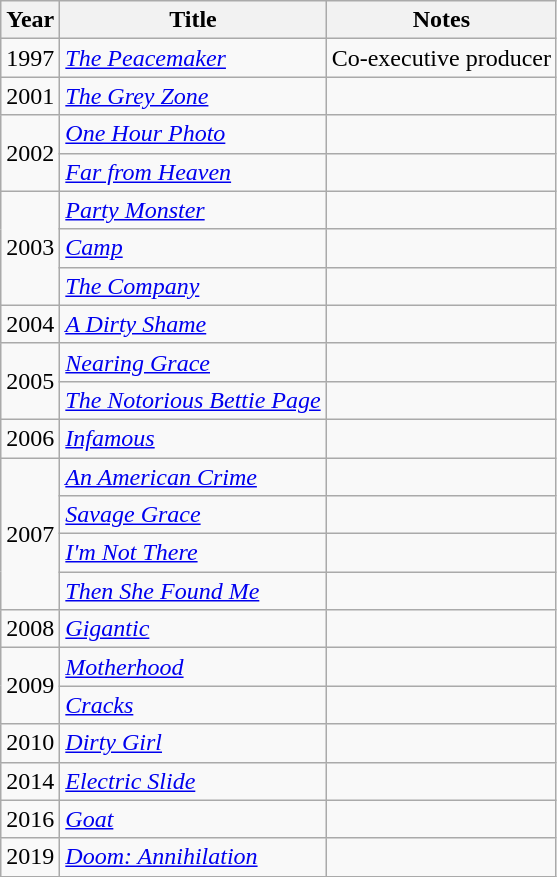<table class="wikitable ">
<tr>
<th>Year</th>
<th>Title</th>
<th>Notes</th>
</tr>
<tr>
<td>1997</td>
<td><em><a href='#'>The Peacemaker</a></em></td>
<td>Co-executive producer</td>
</tr>
<tr>
<td>2001</td>
<td><em><a href='#'>The Grey Zone</a></em></td>
<td></td>
</tr>
<tr>
<td rowspan=2>2002</td>
<td><em><a href='#'>One Hour Photo</a></em></td>
<td></td>
</tr>
<tr>
<td><em><a href='#'>Far from Heaven</a></em></td>
<td></td>
</tr>
<tr>
<td rowspan=3>2003</td>
<td><em><a href='#'>Party Monster</a></em></td>
<td></td>
</tr>
<tr>
<td><em><a href='#'>Camp</a></em></td>
<td></td>
</tr>
<tr>
<td><em><a href='#'>The Company</a></em></td>
<td></td>
</tr>
<tr>
<td>2004</td>
<td><em><a href='#'>A Dirty Shame</a></em></td>
<td></td>
</tr>
<tr>
<td rowspan=2>2005</td>
<td><em><a href='#'>Nearing Grace</a></em></td>
<td></td>
</tr>
<tr>
<td><em><a href='#'>The Notorious Bettie Page</a></em></td>
<td></td>
</tr>
<tr>
<td>2006</td>
<td><em><a href='#'>Infamous</a></em></td>
<td></td>
</tr>
<tr>
<td rowspan=4>2007</td>
<td><em><a href='#'>An American Crime</a></em></td>
<td></td>
</tr>
<tr>
<td><em><a href='#'>Savage Grace</a></em></td>
<td></td>
</tr>
<tr>
<td><em><a href='#'>I'm Not There</a></em></td>
<td></td>
</tr>
<tr>
<td><em><a href='#'>Then She Found Me</a></em></td>
<td></td>
</tr>
<tr>
<td>2008</td>
<td><em><a href='#'>Gigantic</a></em></td>
<td></td>
</tr>
<tr>
<td rowspan=2>2009</td>
<td><em><a href='#'>Motherhood</a></em></td>
<td></td>
</tr>
<tr>
<td><em><a href='#'>Cracks</a></em></td>
<td></td>
</tr>
<tr>
<td>2010</td>
<td><em><a href='#'>Dirty Girl</a></em></td>
<td></td>
</tr>
<tr>
<td>2014</td>
<td><em><a href='#'>Electric Slide</a></em></td>
<td></td>
</tr>
<tr>
<td>2016</td>
<td><em><a href='#'>Goat</a></em></td>
<td></td>
</tr>
<tr>
<td>2019</td>
<td><em><a href='#'>Doom: Annihilation</a></em></td>
<td></td>
</tr>
</table>
